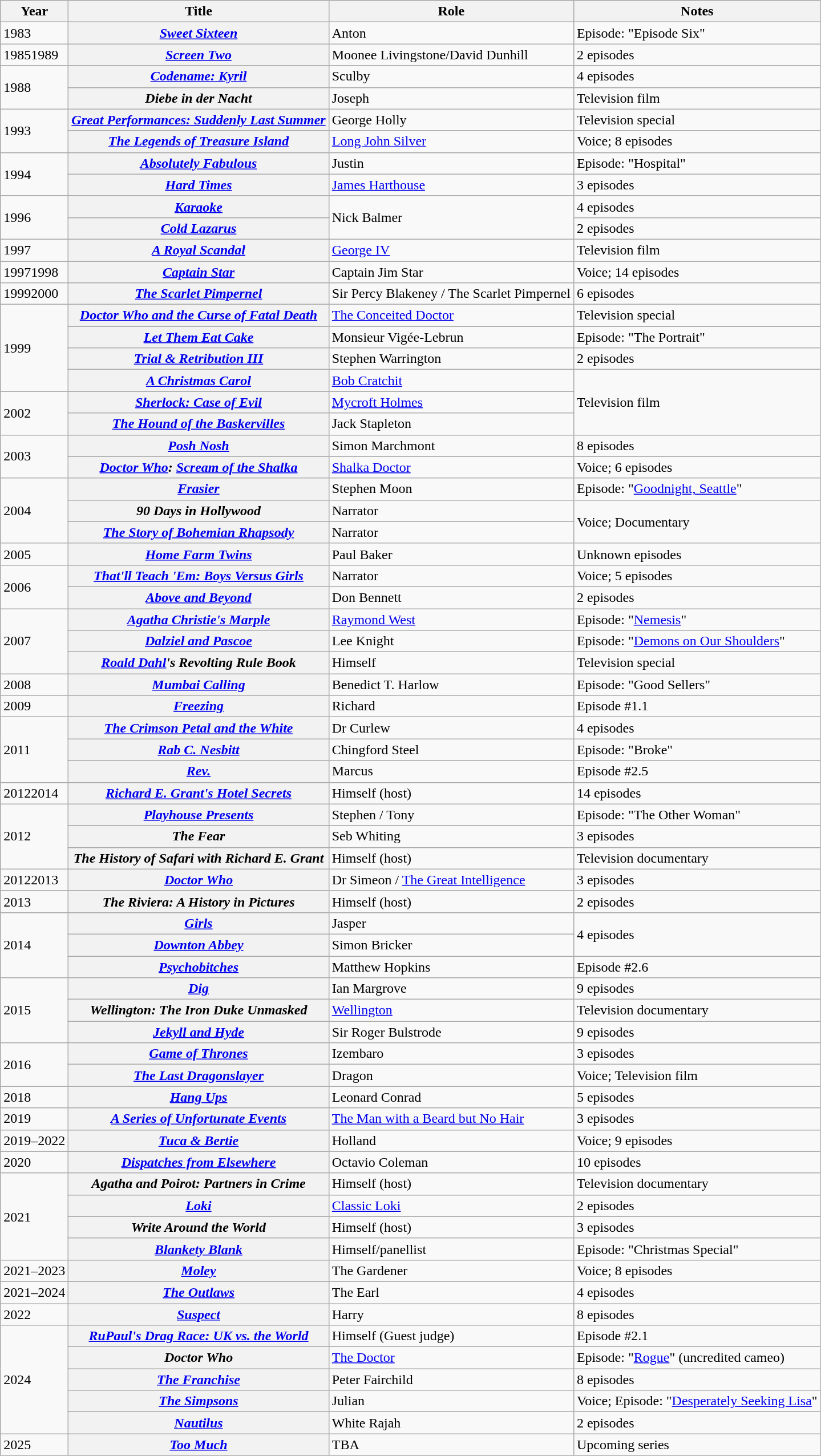<table class="wikitable plainrowheaders sortable">
<tr>
<th scope="col">Year</th>
<th scope="col">Title</th>
<th scope="col">Role</th>
<th scope="col" class="unsortable">Notes</th>
</tr>
<tr>
<td>1983</td>
<th scope="row"><em><a href='#'>Sweet Sixteen</a></em></th>
<td>Anton</td>
<td>Episode: "Episode Six"</td>
</tr>
<tr>
<td>19851989</td>
<th scope="row"><em><a href='#'>Screen Two</a></em></th>
<td>Moonee Livingstone/David Dunhill</td>
<td>2 episodes</td>
</tr>
<tr>
<td rowspan="2">1988</td>
<th scope="row"><em><a href='#'>Codename: Kyril</a></em></th>
<td>Sculby</td>
<td>4 episodes</td>
</tr>
<tr>
<th scope="row"><em>Diebe in der Nacht</em></th>
<td>Joseph</td>
<td>Television film</td>
</tr>
<tr>
<td rowspan="2">1993</td>
<th scope="row"><em><a href='#'>Great Performances: Suddenly Last Summer</a></em></th>
<td>George Holly</td>
<td>Television special</td>
</tr>
<tr>
<th scope="row"><em><a href='#'>The Legends of Treasure Island</a></em></th>
<td><a href='#'>Long John Silver</a></td>
<td>Voice; 8 episodes</td>
</tr>
<tr>
<td rowspan="2">1994</td>
<th scope="row"><em><a href='#'>Absolutely Fabulous</a></em></th>
<td>Justin</td>
<td>Episode: "Hospital"</td>
</tr>
<tr>
<th scope="row"><em><a href='#'>Hard Times</a></em></th>
<td><a href='#'>James Harthouse</a></td>
<td>3 episodes</td>
</tr>
<tr>
<td rowspan="2">1996</td>
<th scope="row"><em><a href='#'>Karaoke</a></em></th>
<td rowspan="2">Nick Balmer</td>
<td>4 episodes</td>
</tr>
<tr>
<th scope="row"><em><a href='#'>Cold Lazarus</a></em></th>
<td>2 episodes</td>
</tr>
<tr>
<td>1997</td>
<th scope="row"><em><a href='#'>A Royal Scandal</a></em></th>
<td><a href='#'>George IV</a></td>
<td>Television film</td>
</tr>
<tr>
<td>19971998</td>
<th scope="row"><em><a href='#'>Captain Star</a></em></th>
<td>Captain Jim Star</td>
<td>Voice; 14 episodes</td>
</tr>
<tr>
<td>19992000</td>
<th scope="row"><em><a href='#'>The Scarlet Pimpernel</a></em></th>
<td>Sir Percy Blakeney / The Scarlet Pimpernel</td>
<td>6 episodes</td>
</tr>
<tr>
<td rowspan="4">1999</td>
<th scope="row"><em><a href='#'>Doctor Who and the Curse of Fatal Death</a></em></th>
<td><a href='#'>The Conceited Doctor</a></td>
<td>Television special</td>
</tr>
<tr>
<th scope="row"><em><a href='#'>Let Them Eat Cake</a></em></th>
<td>Monsieur Vigée-Lebrun</td>
<td>Episode: "The Portrait"</td>
</tr>
<tr>
<th scope="row"><em><a href='#'>Trial & Retribution III</a></em></th>
<td>Stephen Warrington</td>
<td>2 episodes</td>
</tr>
<tr>
<th scope="row"><em><a href='#'>A Christmas Carol</a></em></th>
<td><a href='#'>Bob Cratchit</a></td>
<td rowspan="3">Television film</td>
</tr>
<tr>
<td rowspan="2">2002</td>
<th scope="row"><em><a href='#'>Sherlock: Case of Evil</a></em></th>
<td><a href='#'>Mycroft Holmes</a></td>
</tr>
<tr>
<th scope="row"><em><a href='#'>The Hound of the Baskervilles</a></em></th>
<td>Jack Stapleton</td>
</tr>
<tr>
<td rowspan="2">2003</td>
<th scope="row"><em><a href='#'>Posh Nosh</a></em></th>
<td>Simon Marchmont</td>
<td>8 episodes</td>
</tr>
<tr>
<th scope="row"><em><a href='#'>Doctor Who</a>: <a href='#'>Scream of the Shalka</a></em></th>
<td><a href='#'>Shalka Doctor</a></td>
<td>Voice; 6 episodes</td>
</tr>
<tr>
<td rowspan="3">2004</td>
<th scope="row"><em><a href='#'>Frasier</a></em></th>
<td>Stephen Moon</td>
<td>Episode: "<a href='#'>Goodnight, Seattle</a>"</td>
</tr>
<tr>
<th scope="row"><em>90 Days in Hollywood</em></th>
<td>Narrator</td>
<td rowspan="2">Voice; Documentary</td>
</tr>
<tr>
<th scope="row"><em><a href='#'>The Story of Bohemian Rhapsody</a></em></th>
<td>Narrator</td>
</tr>
<tr>
<td>2005</td>
<th scope="row"><em><a href='#'>Home Farm Twins</a></em></th>
<td>Paul Baker</td>
<td>Unknown episodes</td>
</tr>
<tr>
<td rowspan="2">2006</td>
<th scope="row"><em><a href='#'>That'll Teach 'Em: Boys Versus Girls</a></em></th>
<td>Narrator</td>
<td>Voice; 5 episodes</td>
</tr>
<tr>
<th scope="row"><em><a href='#'>Above and Beyond</a></em></th>
<td>Don Bennett</td>
<td>2 episodes</td>
</tr>
<tr>
<td rowspan="3">2007</td>
<th scope="row"><em><a href='#'>Agatha Christie's Marple</a></em></th>
<td><a href='#'>Raymond West</a></td>
<td>Episode: "<a href='#'>Nemesis</a>"</td>
</tr>
<tr>
<th scope="row"><em><a href='#'>Dalziel and Pascoe</a></em></th>
<td>Lee Knight</td>
<td>Episode: "<a href='#'>Demons on Our Shoulders</a>"</td>
</tr>
<tr>
<th scope="row"><em><a href='#'>Roald Dahl</a>'s Revolting Rule Book</em></th>
<td>Himself</td>
<td>Television special</td>
</tr>
<tr>
<td>2008</td>
<th scope="row"><em><a href='#'>Mumbai Calling</a></em></th>
<td>Benedict T. Harlow</td>
<td>Episode: "Good Sellers"</td>
</tr>
<tr>
<td>2009</td>
<th scope="row"><em><a href='#'>Freezing</a></em></th>
<td>Richard</td>
<td>Episode #1.1</td>
</tr>
<tr>
<td rowspan="3">2011</td>
<th scope="row"><em><a href='#'>The Crimson Petal and the White</a></em></th>
<td>Dr Curlew</td>
<td>4 episodes</td>
</tr>
<tr>
<th scope="row"><em><a href='#'>Rab C. Nesbitt</a></em></th>
<td>Chingford Steel</td>
<td>Episode: "Broke"</td>
</tr>
<tr>
<th scope="row"><em><a href='#'>Rev.</a></em></th>
<td>Marcus</td>
<td>Episode #2.5</td>
</tr>
<tr>
<td>20122014</td>
<th scope="row"><em><a href='#'>Richard E. Grant's Hotel Secrets</a></em></th>
<td>Himself (host)</td>
<td>14 episodes</td>
</tr>
<tr>
<td rowspan="3">2012</td>
<th scope="row"><em><a href='#'>Playhouse Presents</a></em></th>
<td>Stephen / Tony</td>
<td>Episode: "The Other Woman"</td>
</tr>
<tr>
<th scope="row"><em>The Fear</em></th>
<td>Seb Whiting</td>
<td>3 episodes</td>
</tr>
<tr>
<th scope="row"><em>The History of Safari with Richard E. Grant</em></th>
<td>Himself (host)</td>
<td>Television documentary</td>
</tr>
<tr>
<td>20122013</td>
<th scope="row"><em><a href='#'>Doctor Who</a></em></th>
<td>Dr Simeon / <a href='#'>The Great Intelligence</a></td>
<td>3 episodes</td>
</tr>
<tr>
<td>2013</td>
<th scope="row"><em>The Riviera: A History in Pictures</em></th>
<td>Himself (host)</td>
<td>2 episodes</td>
</tr>
<tr>
<td rowspan="3">2014</td>
<th scope="row"><em><a href='#'>Girls</a></em></th>
<td>Jasper</td>
<td rowspan="2">4 episodes</td>
</tr>
<tr>
<th scope="row"><em><a href='#'>Downton Abbey</a></em></th>
<td>Simon Bricker</td>
</tr>
<tr>
<th scope="row"><em><a href='#'>Psychobitches</a></em></th>
<td>Matthew Hopkins</td>
<td>Episode #2.6</td>
</tr>
<tr>
<td rowspan="3">2015</td>
<th scope="row"><em><a href='#'>Dig</a></em></th>
<td>Ian Margrove</td>
<td>9 episodes</td>
</tr>
<tr>
<th scope="row"><em>Wellington: The Iron Duke Unmasked</em></th>
<td><a href='#'>Wellington</a></td>
<td>Television documentary</td>
</tr>
<tr>
<th scope="row"><em><a href='#'>Jekyll and Hyde</a></em></th>
<td>Sir Roger Bulstrode</td>
<td>9 episodes</td>
</tr>
<tr>
<td rowspan="2">2016</td>
<th scope="row"><em><a href='#'>Game of Thrones</a></em></th>
<td>Izembaro</td>
<td>3 episodes</td>
</tr>
<tr>
<th scope="row"><em><a href='#'>The Last Dragonslayer</a></em></th>
<td>Dragon</td>
<td>Voice; Television film</td>
</tr>
<tr>
<td>2018</td>
<th scope="row"><em><a href='#'>Hang Ups</a></em></th>
<td>Leonard Conrad</td>
<td>5 episodes</td>
</tr>
<tr>
<td>2019</td>
<th scope="row"><em><a href='#'>A Series of Unfortunate Events</a></em></th>
<td><a href='#'>The Man with a Beard but No Hair</a></td>
<td>3 episodes</td>
</tr>
<tr>
<td>2019–2022</td>
<th scope="row"><em><a href='#'>Tuca & Bertie</a></em></th>
<td>Holland</td>
<td>Voice; 9 episodes</td>
</tr>
<tr>
<td>2020</td>
<th scope="row"><em><a href='#'>Dispatches from Elsewhere</a></em></th>
<td>Octavio Coleman</td>
<td>10 episodes</td>
</tr>
<tr>
<td rowspan="4">2021</td>
<th scope="row"><em>Agatha and Poirot: Partners in Crime</em></th>
<td>Himself (host)</td>
<td>Television documentary</td>
</tr>
<tr>
<th scope="row"><em><a href='#'>Loki</a></em></th>
<td><a href='#'>Classic Loki</a></td>
<td>2 episodes</td>
</tr>
<tr>
<th scope="row"><em>Write Around the World</em></th>
<td>Himself (host)</td>
<td>3 episodes</td>
</tr>
<tr>
<th scope="row"><em><a href='#'>Blankety Blank</a></em></th>
<td>Himself/panellist</td>
<td>Episode: "Christmas Special"</td>
</tr>
<tr>
<td>2021–2023</td>
<th scope="row"><em><a href='#'>Moley</a></em></th>
<td>The Gardener</td>
<td>Voice; 8 episodes</td>
</tr>
<tr>
<td>2021–2024</td>
<th scope="row"><em><a href='#'>The Outlaws</a></em></th>
<td>The Earl</td>
<td>4 episodes</td>
</tr>
<tr>
<td>2022</td>
<th scope="row"><em><a href='#'>Suspect</a></em></th>
<td>Harry</td>
<td>8 episodes</td>
</tr>
<tr>
<td rowspan="5">2024</td>
<th scope="row"><em><a href='#'>RuPaul's Drag Race: UK vs. the World</a></em></th>
<td>Himself (Guest judge)</td>
<td>Episode #2.1</td>
</tr>
<tr>
<th scope="row"><em>Doctor Who</em></th>
<td><a href='#'>The Doctor</a></td>
<td>Episode: "<a href='#'>Rogue</a>" (uncredited cameo)</td>
</tr>
<tr>
<th scope="row"><em><a href='#'>The Franchise</a></em></th>
<td>Peter Fairchild</td>
<td>8 episodes</td>
</tr>
<tr>
<th scope="row"><em><a href='#'>The Simpsons</a></em></th>
<td>Julian</td>
<td>Voice; Episode: "<a href='#'>Desperately Seeking Lisa</a>"</td>
</tr>
<tr>
<th scope="row"><em><a href='#'>Nautilus</a></em></th>
<td>White Rajah</td>
<td>2 episodes</td>
</tr>
<tr>
<td>2025</td>
<th scope="row"><em><a href='#'>Too Much</a></em></th>
<td>TBA</td>
<td>Upcoming series</td>
</tr>
</table>
